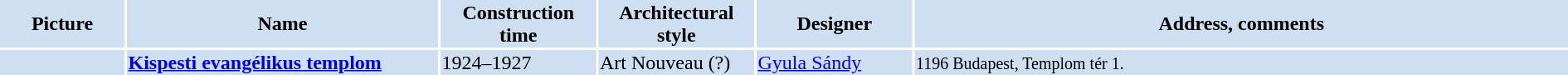<table width="100%">
<tr>
<th bgcolor="#CEDFF2" width="8%">Picture</th>
<th bgcolor="#CEDFF2" width="20%">Name</th>
<th bgcolor="#CEDFF2" width="10%">Construction time</th>
<th bgcolor="#CEDFF2" width="10%">Architectural style</th>
<th bgcolor="#CEDFF2" width="10%">Designer</th>
<th bgcolor="#CEDFF2" width="42%">Address, comments</th>
</tr>
<tr>
<td bgcolor="#CEDFF2"></td>
<td bgcolor="#CEDFF2"><strong><a href='#'>Kispesti evangélikus templom</a></strong></td>
<td bgcolor="#CEDFF2">1924–1927</td>
<td bgcolor="#CEDFF2">Art Nouveau (?)</td>
<td bgcolor="#CEDFF2"><a href='#'>Gyula Sándy</a></td>
<td bgcolor="#CEDFF2"><small>1196 Budapest, Templom tér 1. </small></td>
</tr>
</table>
